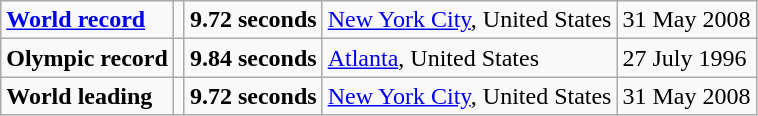<table class="wikitable">
<tr>
<td><strong><a href='#'>World record</a></strong></td>
<td rowspan=1></td>
<td><strong>9.72 seconds</strong></td>
<td><a href='#'>New York City</a>, United States</td>
<td>31 May 2008</td>
</tr>
<tr>
<td><strong>Olympic record</strong></td>
<td></td>
<td><strong>9.84 seconds</strong></td>
<td><a href='#'>Atlanta</a>, United States</td>
<td>27 July 1996</td>
</tr>
<tr>
<td><strong>World leading</strong></td>
<td></td>
<td><strong>9.72 seconds</strong></td>
<td><a href='#'>New York City</a>, United States</td>
<td>31 May 2008</td>
</tr>
</table>
